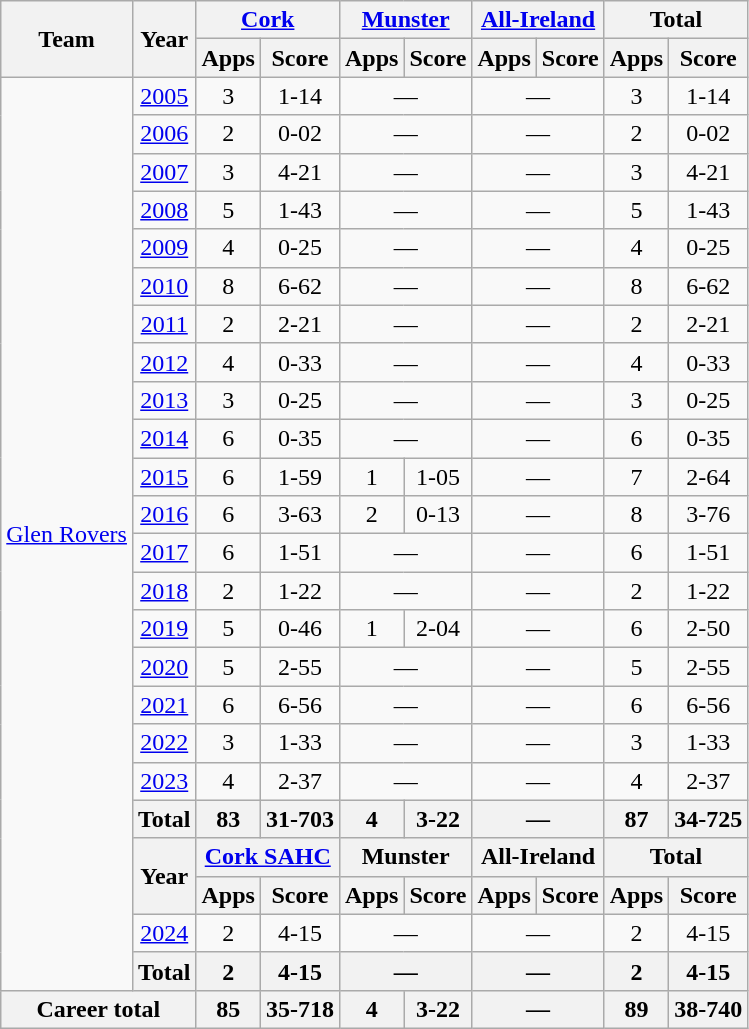<table class="wikitable" style="text-align:center">
<tr>
<th rowspan="2">Team</th>
<th rowspan="2">Year</th>
<th colspan="2"><a href='#'>Cork</a></th>
<th colspan="2"><a href='#'>Munster</a></th>
<th colspan="2"><a href='#'>All-Ireland</a></th>
<th colspan="2">Total</th>
</tr>
<tr>
<th>Apps</th>
<th>Score</th>
<th>Apps</th>
<th>Score</th>
<th>Apps</th>
<th>Score</th>
<th>Apps</th>
<th>Score</th>
</tr>
<tr>
<td rowspan="24"><a href='#'>Glen Rovers</a></td>
<td><a href='#'>2005</a></td>
<td>3</td>
<td>1-14</td>
<td colspan=2>—</td>
<td colspan=2>—</td>
<td>3</td>
<td>1-14</td>
</tr>
<tr>
<td><a href='#'>2006</a></td>
<td>2</td>
<td>0-02</td>
<td colspan=2>—</td>
<td colspan=2>—</td>
<td>2</td>
<td>0-02</td>
</tr>
<tr>
<td><a href='#'>2007</a></td>
<td>3</td>
<td>4-21</td>
<td colspan=2>—</td>
<td colspan=2>—</td>
<td>3</td>
<td>4-21</td>
</tr>
<tr>
<td><a href='#'>2008</a></td>
<td>5</td>
<td>1-43</td>
<td colspan=2>—</td>
<td colspan=2>—</td>
<td>5</td>
<td>1-43</td>
</tr>
<tr>
<td><a href='#'>2009</a></td>
<td>4</td>
<td>0-25</td>
<td colspan=2>—</td>
<td colspan=2>—</td>
<td>4</td>
<td>0-25</td>
</tr>
<tr>
<td><a href='#'>2010</a></td>
<td>8</td>
<td>6-62</td>
<td colspan=2>—</td>
<td colspan=2>—</td>
<td>8</td>
<td>6-62</td>
</tr>
<tr>
<td><a href='#'>2011</a></td>
<td>2</td>
<td>2-21</td>
<td colspan=2>—</td>
<td colspan=2>—</td>
<td>2</td>
<td>2-21</td>
</tr>
<tr>
<td><a href='#'>2012</a></td>
<td>4</td>
<td>0-33</td>
<td colspan=2>—</td>
<td colspan=2>—</td>
<td>4</td>
<td>0-33</td>
</tr>
<tr>
<td><a href='#'>2013</a></td>
<td>3</td>
<td>0-25</td>
<td colspan=2>—</td>
<td colspan=2>—</td>
<td>3</td>
<td>0-25</td>
</tr>
<tr>
<td><a href='#'>2014</a></td>
<td>6</td>
<td>0-35</td>
<td colspan=2>—</td>
<td colspan=2>—</td>
<td>6</td>
<td>0-35</td>
</tr>
<tr>
<td><a href='#'>2015</a></td>
<td>6</td>
<td>1-59</td>
<td>1</td>
<td>1-05</td>
<td colspan=2>—</td>
<td>7</td>
<td>2-64</td>
</tr>
<tr>
<td><a href='#'>2016</a></td>
<td>6</td>
<td>3-63</td>
<td>2</td>
<td>0-13</td>
<td colspan=2>—</td>
<td>8</td>
<td>3-76</td>
</tr>
<tr>
<td><a href='#'>2017</a></td>
<td>6</td>
<td>1-51</td>
<td colspan=2>—</td>
<td colspan=2>—</td>
<td>6</td>
<td>1-51</td>
</tr>
<tr>
<td><a href='#'>2018</a></td>
<td>2</td>
<td>1-22</td>
<td colspan=2>—</td>
<td colspan=2>—</td>
<td>2</td>
<td>1-22</td>
</tr>
<tr>
<td><a href='#'>2019</a></td>
<td>5</td>
<td>0-46</td>
<td>1</td>
<td>2-04</td>
<td colspan=2>—</td>
<td>6</td>
<td>2-50</td>
</tr>
<tr>
<td><a href='#'>2020</a></td>
<td>5</td>
<td>2-55</td>
<td colspan=2>—</td>
<td colspan=2>—</td>
<td>5</td>
<td>2-55</td>
</tr>
<tr>
<td><a href='#'>2021</a></td>
<td>6</td>
<td>6-56</td>
<td colspan=2>—</td>
<td colspan=2>—</td>
<td>6</td>
<td>6-56</td>
</tr>
<tr>
<td><a href='#'>2022</a></td>
<td>3</td>
<td>1-33</td>
<td colspan=2>—</td>
<td colspan=2>—</td>
<td>3</td>
<td>1-33</td>
</tr>
<tr>
<td><a href='#'>2023</a></td>
<td>4</td>
<td>2-37</td>
<td colspan=2>—</td>
<td colspan=2>—</td>
<td>4</td>
<td>2-37</td>
</tr>
<tr>
<th>Total</th>
<th>83</th>
<th>31-703</th>
<th>4</th>
<th>3-22</th>
<th colspan=2>—</th>
<th>87</th>
<th>34-725</th>
</tr>
<tr>
<th rowspan=2>Year</th>
<th colspan=2><a href='#'>Cork SAHC</a></th>
<th colspan=2>Munster</th>
<th colspan=2>All-Ireland</th>
<th colspan=2>Total</th>
</tr>
<tr>
<th>Apps</th>
<th>Score</th>
<th>Apps</th>
<th>Score</th>
<th>Apps</th>
<th>Score</th>
<th>Apps</th>
<th>Score</th>
</tr>
<tr>
<td><a href='#'>2024</a></td>
<td>2</td>
<td>4-15</td>
<td colspan=2>—</td>
<td colspan=2>—</td>
<td>2</td>
<td>4-15</td>
</tr>
<tr>
<th>Total</th>
<th>2</th>
<th>4-15</th>
<th colspan=2>—</th>
<th colspan=2>—</th>
<th>2</th>
<th>4-15</th>
</tr>
<tr>
<th colspan="2">Career total</th>
<th>85</th>
<th>35-718</th>
<th>4</th>
<th>3-22</th>
<th colspan=2>—</th>
<th>89</th>
<th>38-740</th>
</tr>
</table>
